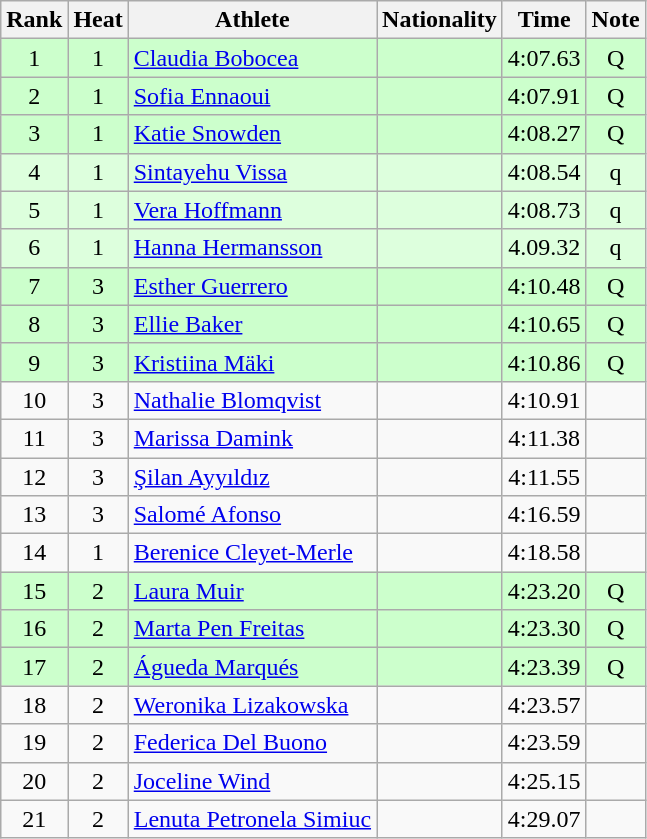<table class="wikitable sortable" style="text-align:center">
<tr>
<th>Rank</th>
<th>Heat</th>
<th>Athlete</th>
<th>Nationality</th>
<th>Time</th>
<th>Note</th>
</tr>
<tr bgcolor="ccffcc">
<td>1</td>
<td>1</td>
<td align="left"><a href='#'>Claudia Bobocea</a></td>
<td align="left"></td>
<td>4:07.63</td>
<td>Q</td>
</tr>
<tr bgcolor="ccffcc">
<td>2</td>
<td>1</td>
<td align="left"><a href='#'>Sofia Ennaoui</a></td>
<td align="left"></td>
<td>4:07.91</td>
<td>Q</td>
</tr>
<tr bgcolor="ccffcc">
<td>3</td>
<td>1</td>
<td align="left"><a href='#'>Katie Snowden</a></td>
<td align="left"></td>
<td>4:08.27</td>
<td>Q</td>
</tr>
<tr bgcolor="ddffdd">
<td>4</td>
<td>1</td>
<td align="left"><a href='#'>Sintayehu Vissa</a></td>
<td align="left"></td>
<td>4:08.54</td>
<td>q</td>
</tr>
<tr bgcolor="ddffdd">
<td>5</td>
<td>1</td>
<td align="left"><a href='#'>Vera Hoffmann</a></td>
<td align="left"></td>
<td>4:08.73</td>
<td>q</td>
</tr>
<tr bgcolor="ddffdd">
<td>6</td>
<td>1</td>
<td align="left"><a href='#'>Hanna Hermansson</a></td>
<td align="left"></td>
<td>4.09.32</td>
<td>q</td>
</tr>
<tr bgcolor="ccffcc">
<td>7</td>
<td>3</td>
<td align="left"><a href='#'>Esther Guerrero</a></td>
<td align="left"></td>
<td>4:10.48</td>
<td>Q</td>
</tr>
<tr bgcolor="ccffcc">
<td>8</td>
<td>3</td>
<td align="left"><a href='#'>Ellie Baker</a></td>
<td align="left"></td>
<td>4:10.65</td>
<td>Q</td>
</tr>
<tr bgcolor="ccffcc">
<td>9</td>
<td>3</td>
<td align="left"><a href='#'>Kristiina Mäki</a></td>
<td align="left"></td>
<td>4:10.86</td>
<td>Q</td>
</tr>
<tr>
<td>10</td>
<td>3</td>
<td align="left"><a href='#'>Nathalie Blomqvist</a></td>
<td align="left"></td>
<td>4:10.91</td>
<td></td>
</tr>
<tr>
<td>11</td>
<td>3</td>
<td align="left"><a href='#'>Marissa Damink</a></td>
<td align="left"></td>
<td>4:11.38</td>
<td></td>
</tr>
<tr>
<td>12</td>
<td>3</td>
<td align="left"><a href='#'>Şilan Ayyıldız</a></td>
<td align="left"></td>
<td>4:11.55</td>
<td></td>
</tr>
<tr>
<td>13</td>
<td>3</td>
<td align="left"><a href='#'>Salomé Afonso</a></td>
<td align="left"></td>
<td>4:16.59</td>
<td></td>
</tr>
<tr>
<td>14</td>
<td>1</td>
<td align="left"><a href='#'>Berenice Cleyet-Merle</a></td>
<td align="left"></td>
<td>4:18.58</td>
<td></td>
</tr>
<tr bgcolor="ccffcc">
<td>15</td>
<td>2</td>
<td align="left"><a href='#'>Laura Muir</a></td>
<td align="left"></td>
<td>4:23.20</td>
<td>Q</td>
</tr>
<tr bgcolor="ccffcc">
<td>16</td>
<td>2</td>
<td align="left"><a href='#'>Marta Pen Freitas</a></td>
<td align="left"></td>
<td>4:23.30</td>
<td>Q</td>
</tr>
<tr bgcolor="ccffcc">
<td>17</td>
<td>2</td>
<td align="left"><a href='#'>Águeda Marqués</a></td>
<td align="left"></td>
<td>4:23.39</td>
<td>Q</td>
</tr>
<tr>
<td>18</td>
<td>2</td>
<td align="left"><a href='#'>Weronika Lizakowska</a></td>
<td align="left"></td>
<td>4:23.57</td>
<td></td>
</tr>
<tr>
<td>19</td>
<td>2</td>
<td align="left"><a href='#'>Federica Del Buono</a></td>
<td align="left"></td>
<td>4:23.59</td>
<td></td>
</tr>
<tr>
<td>20</td>
<td>2</td>
<td align="left"><a href='#'>Joceline Wind</a></td>
<td align="left"></td>
<td>4:25.15</td>
<td></td>
</tr>
<tr>
<td>21</td>
<td>2</td>
<td align="left"><a href='#'>Lenuta Petronela Simiuc</a></td>
<td align="left"></td>
<td>4:29.07</td>
<td></td>
</tr>
</table>
